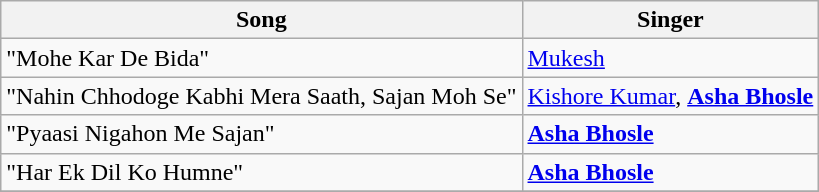<table class="wikitable">
<tr>
<th>Song</th>
<th>Singer</th>
</tr>
<tr>
<td>"Mohe Kar De Bida"</td>
<td><a href='#'>Mukesh</a></td>
</tr>
<tr>
<td>"Nahin Chhodoge Kabhi Mera Saath, Sajan Moh Se"</td>
<td><a href='#'>Kishore Kumar</a>, <strong><a href='#'>Asha Bhosle</a></strong></td>
</tr>
<tr>
<td>"Pyaasi Nigahon Me Sajan"</td>
<td><strong><a href='#'>Asha Bhosle</a></strong></td>
</tr>
<tr>
<td>"Har Ek Dil Ko Humne"</td>
<td><strong><a href='#'>Asha Bhosle</a></strong></td>
</tr>
<tr>
</tr>
</table>
